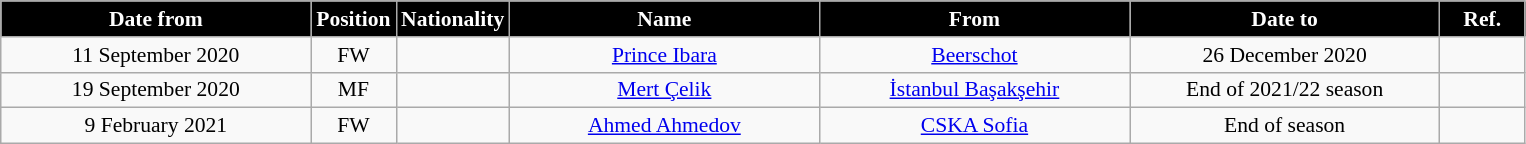<table class="wikitable" style="text-align:center; font-size:90%; ">
<tr>
<th style="background:#000000; color:#fff; width:200px;">Date from</th>
<th style="background:#000000; color:#fff; width:50px;">Position</th>
<th style="background:#000000; color:#fff; width:50px;">Nationality</th>
<th style="background:#000000; color:#fff; width:200px;">Name</th>
<th style="background:#000000; color:#fff; width:200px;">From</th>
<th style="background:#000000; color:#fff; width:200px;">Date to</th>
<th style="background:#000000; color:#fff; width:50px;">Ref.</th>
</tr>
<tr>
<td>11 September 2020</td>
<td>FW</td>
<td></td>
<td><a href='#'>Prince Ibara</a></td>
<td><a href='#'>Beerschot</a></td>
<td>26 December 2020</td>
<td></td>
</tr>
<tr>
<td>19 September 2020</td>
<td>MF</td>
<td></td>
<td><a href='#'>Mert Çelik</a></td>
<td><a href='#'>İstanbul Başakşehir</a></td>
<td>End of 2021/22 season</td>
<td></td>
</tr>
<tr>
<td>9 February 2021</td>
<td>FW</td>
<td></td>
<td><a href='#'>Ahmed Ahmedov</a></td>
<td><a href='#'>CSKA Sofia</a></td>
<td>End of season</td>
<td></td>
</tr>
</table>
